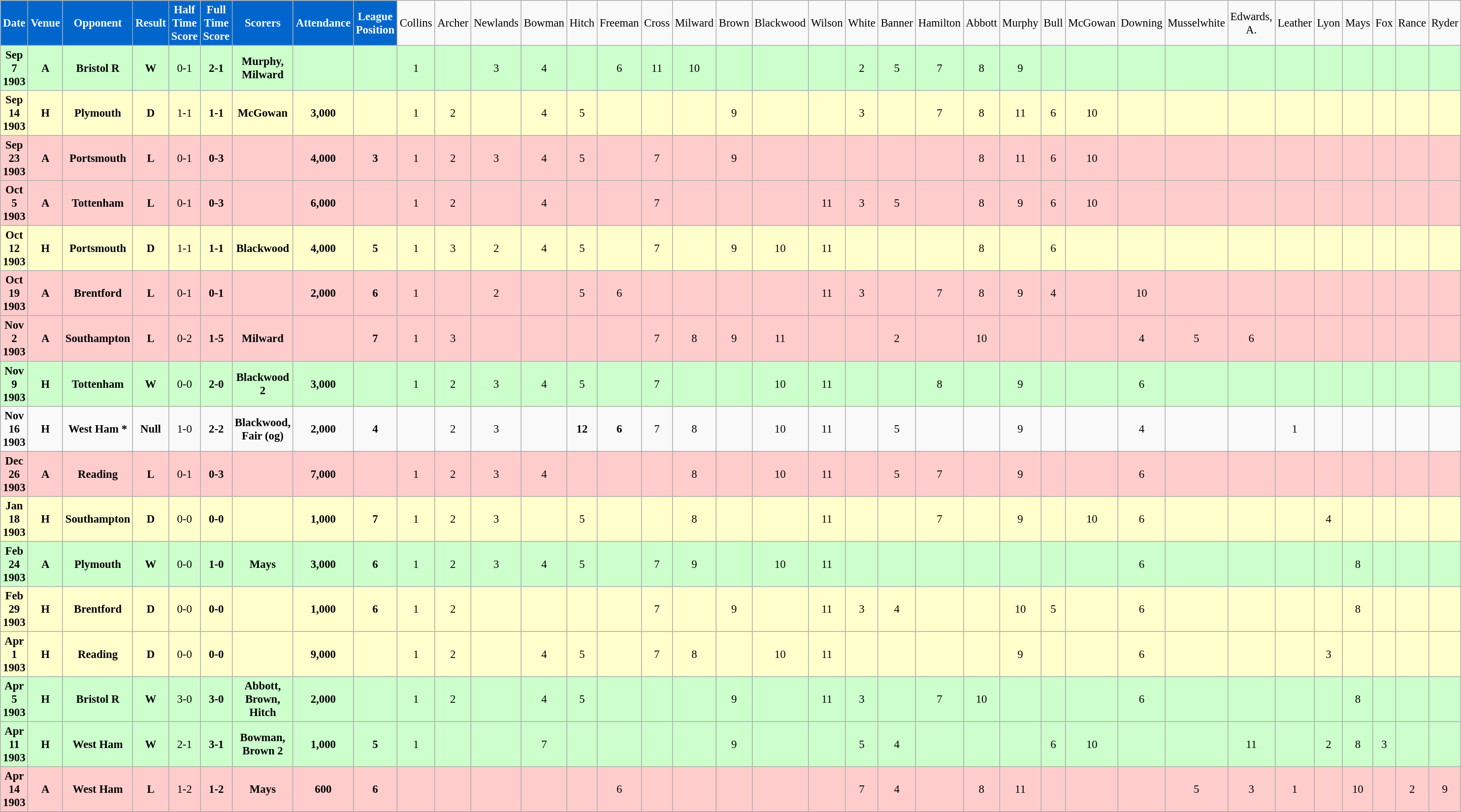<table class="wikitable sortable" style="font-size:95%; text-align:center">
<tr>
<td style="background:#0066CC; color:#FFFFFF; text-align:center;"><strong>Date</strong></td>
<td style="background:#0066CC; color:#FFFFFF; text-align:center;"><strong>Venue</strong></td>
<td style="background:#0066CC; color:#FFFFFF; text-align:center;"><strong>Opponent</strong></td>
<td style="background:#0066CC; color:#FFFFFF; text-align:center;"><strong>Result</strong></td>
<td style="background:#0066CC; color:#FFFFFF; text-align:center;"><strong>Half Time Score</strong></td>
<td style="background:#0066CC; color:#FFFFFF; text-align:center;"><strong>Full Time Score</strong></td>
<td style="background:#0066CC; color:#FFFFFF; text-align:center;"><strong>Scorers</strong></td>
<td style="background:#0066CC; color:#FFFFFF; text-align:center;"><strong>Attendance</strong></td>
<td style="background:#0066CC; color:#FFFFFF; text-align:center;"><strong>League Position</strong></td>
<td>Collins</td>
<td>Archer</td>
<td>Newlands</td>
<td>Bowman</td>
<td>Hitch</td>
<td>Freeman</td>
<td>Cross</td>
<td>Milward</td>
<td>Brown</td>
<td>Blackwood</td>
<td>Wilson</td>
<td>White</td>
<td>Banner</td>
<td>Hamilton</td>
<td>Abbott</td>
<td>Murphy</td>
<td>Bull</td>
<td>McGowan</td>
<td>Downing</td>
<td>Musselwhite</td>
<td>Edwards, A.</td>
<td>Leather</td>
<td>Lyon</td>
<td>Mays</td>
<td>Fox</td>
<td>Rance</td>
<td>Ryder</td>
</tr>
<tr bgcolor="#CCFFCC">
<td><strong>Sep 7 1903</strong></td>
<td><strong>A</strong></td>
<td><strong>Bristol R</strong></td>
<td><strong>W</strong></td>
<td>0-1</td>
<td><strong>2-1</strong></td>
<td><strong>Murphy, Milward</strong></td>
<td></td>
<td></td>
<td>1</td>
<td></td>
<td>3</td>
<td>4</td>
<td></td>
<td>6</td>
<td>11</td>
<td>10</td>
<td></td>
<td></td>
<td></td>
<td>2</td>
<td>5</td>
<td>7</td>
<td>8</td>
<td>9</td>
<td></td>
<td></td>
<td></td>
<td></td>
<td></td>
<td></td>
<td></td>
<td></td>
<td></td>
<td></td>
<td></td>
</tr>
<tr bgcolor="#FFFFCC">
<td><strong>Sep 14 1903</strong></td>
<td><strong>H</strong></td>
<td><strong>Plymouth</strong></td>
<td><strong>D</strong></td>
<td>1-1</td>
<td><strong>1-1</strong></td>
<td><strong>McGowan</strong></td>
<td><strong>3,000</strong></td>
<td></td>
<td>1</td>
<td>2</td>
<td></td>
<td>4</td>
<td>5</td>
<td></td>
<td></td>
<td></td>
<td>9</td>
<td></td>
<td></td>
<td>3</td>
<td></td>
<td>7</td>
<td>8</td>
<td>11</td>
<td>6</td>
<td>10</td>
<td></td>
<td></td>
<td></td>
<td></td>
<td></td>
<td></td>
<td></td>
<td></td>
<td></td>
</tr>
<tr bgcolor="#FFCCCC">
<td><strong>Sep 23 1903</strong></td>
<td><strong>A</strong></td>
<td><strong>Portsmouth</strong></td>
<td><strong>L</strong></td>
<td>0-1</td>
<td><strong>0-3</strong></td>
<td></td>
<td><strong>4,000</strong></td>
<td><strong>3</strong></td>
<td>1</td>
<td>2</td>
<td>3</td>
<td>4</td>
<td>5</td>
<td></td>
<td>7</td>
<td></td>
<td>9</td>
<td></td>
<td></td>
<td></td>
<td></td>
<td></td>
<td>8</td>
<td>11</td>
<td>6</td>
<td>10</td>
<td></td>
<td></td>
<td></td>
<td></td>
<td></td>
<td></td>
<td></td>
<td></td>
<td></td>
</tr>
<tr bgcolor="#FFCCCC">
<td><strong>Oct 5 1903</strong></td>
<td><strong>A</strong></td>
<td><strong>Tottenham</strong></td>
<td><strong>L</strong></td>
<td>0-1</td>
<td><strong>0-3</strong></td>
<td></td>
<td><strong>6,000</strong></td>
<td></td>
<td>1</td>
<td>2</td>
<td></td>
<td>4</td>
<td></td>
<td></td>
<td>7</td>
<td></td>
<td></td>
<td></td>
<td>11</td>
<td>3</td>
<td>5</td>
<td></td>
<td>8</td>
<td>9</td>
<td>6</td>
<td>10</td>
<td></td>
<td></td>
<td></td>
<td></td>
<td></td>
<td></td>
<td></td>
<td></td>
<td></td>
</tr>
<tr bgcolor="#FFFFCC">
<td><strong>Oct 12 1903</strong></td>
<td><strong>H</strong></td>
<td><strong>Portsmouth</strong></td>
<td><strong>D</strong></td>
<td>1-1</td>
<td><strong>1-1</strong></td>
<td><strong>Blackwood</strong></td>
<td><strong>4,000</strong></td>
<td><strong>5</strong></td>
<td>1</td>
<td>3</td>
<td>2</td>
<td>4</td>
<td>5</td>
<td></td>
<td>7</td>
<td></td>
<td>9</td>
<td>10</td>
<td>11</td>
<td></td>
<td></td>
<td></td>
<td>8</td>
<td></td>
<td>6</td>
<td></td>
<td></td>
<td></td>
<td></td>
<td></td>
<td></td>
<td></td>
<td></td>
<td></td>
<td></td>
</tr>
<tr bgcolor="#FFCCCC">
<td><strong>Oct 19 1903</strong></td>
<td><strong>A</strong></td>
<td><strong>Brentford</strong></td>
<td><strong>L</strong></td>
<td>0-1</td>
<td><strong>0-1</strong></td>
<td></td>
<td><strong>2,000</strong></td>
<td><strong>6</strong></td>
<td>1</td>
<td></td>
<td>2</td>
<td></td>
<td>5</td>
<td>6</td>
<td></td>
<td></td>
<td></td>
<td></td>
<td>11</td>
<td>3</td>
<td></td>
<td>7</td>
<td>8</td>
<td>9</td>
<td>4</td>
<td></td>
<td>10</td>
<td></td>
<td></td>
<td></td>
<td></td>
<td></td>
<td></td>
<td></td>
<td></td>
</tr>
<tr bgcolor="#FFCCCC">
<td><strong>Nov 2 1903</strong></td>
<td><strong>A</strong></td>
<td><strong>Southampton</strong></td>
<td><strong>L</strong></td>
<td>0-2</td>
<td><strong>1-5</strong></td>
<td><strong>Milward</strong></td>
<td></td>
<td><strong>7</strong></td>
<td>1</td>
<td>3</td>
<td></td>
<td></td>
<td></td>
<td></td>
<td>7</td>
<td>8</td>
<td>9</td>
<td>11</td>
<td></td>
<td></td>
<td>2</td>
<td></td>
<td>10</td>
<td></td>
<td></td>
<td></td>
<td>4</td>
<td>5</td>
<td>6</td>
<td></td>
<td></td>
<td></td>
<td></td>
<td></td>
<td></td>
</tr>
<tr bgcolor="#CCFFCC">
<td><strong>Nov 9 1903</strong></td>
<td><strong>H</strong></td>
<td><strong>Tottenham</strong></td>
<td><strong>W</strong></td>
<td>0-0</td>
<td><strong>2-0</strong></td>
<td><strong>Blackwood 2</strong></td>
<td><strong>3,000</strong></td>
<td></td>
<td>1</td>
<td>2</td>
<td>3</td>
<td>4</td>
<td>5</td>
<td></td>
<td>7</td>
<td></td>
<td></td>
<td>10</td>
<td>11</td>
<td></td>
<td></td>
<td>8</td>
<td></td>
<td>9</td>
<td></td>
<td></td>
<td>6</td>
<td></td>
<td></td>
<td></td>
<td></td>
<td></td>
<td></td>
<td></td>
<td></td>
</tr>
<tr>
<td><strong>Nov 16 1903</strong></td>
<td><strong>H</strong></td>
<td><strong>West Ham *</strong></td>
<td><strong>Null</strong></td>
<td>1-0</td>
<td><strong>2-2</strong></td>
<td><strong>Blackwood, Fair (og)</strong></td>
<td><strong>2,000</strong></td>
<td><strong>4</strong></td>
<td></td>
<td>2</td>
<td>3</td>
<td></td>
<td><strong>12</strong></td>
<td><strong>6</strong></td>
<td>7</td>
<td>8</td>
<td></td>
<td>10</td>
<td>11</td>
<td></td>
<td>5</td>
<td></td>
<td></td>
<td>9</td>
<td></td>
<td></td>
<td>4</td>
<td></td>
<td></td>
<td>1</td>
<td></td>
<td></td>
<td></td>
<td></td>
<td></td>
</tr>
<tr bgcolor="#FFCCCC">
<td><strong>Dec 26 1903</strong></td>
<td><strong>A</strong></td>
<td><strong>Reading</strong></td>
<td><strong>L</strong></td>
<td>0-1</td>
<td><strong>0-3</strong></td>
<td></td>
<td><strong>7,000</strong></td>
<td></td>
<td>1</td>
<td>2</td>
<td>3</td>
<td>4</td>
<td></td>
<td></td>
<td></td>
<td>8</td>
<td></td>
<td>10</td>
<td>11</td>
<td></td>
<td>5</td>
<td>7</td>
<td></td>
<td>9</td>
<td></td>
<td></td>
<td>6</td>
<td></td>
<td></td>
<td></td>
<td></td>
<td></td>
<td></td>
<td></td>
<td></td>
</tr>
<tr bgcolor="#FFFFCC">
<td><strong>Jan 18 1903</strong></td>
<td><strong>H</strong></td>
<td><strong>Southampton</strong></td>
<td><strong>D</strong></td>
<td>0-0</td>
<td><strong>0-0</strong></td>
<td></td>
<td><strong>1,000</strong></td>
<td><strong>7</strong></td>
<td>1</td>
<td>2</td>
<td>3</td>
<td></td>
<td>5</td>
<td></td>
<td></td>
<td>8</td>
<td></td>
<td></td>
<td>11</td>
<td></td>
<td></td>
<td>7</td>
<td></td>
<td>9</td>
<td></td>
<td>10</td>
<td>6</td>
<td></td>
<td></td>
<td></td>
<td>4</td>
<td></td>
<td></td>
<td></td>
<td></td>
</tr>
<tr bgcolor="#CCFFCC">
<td><strong>Feb 24 1903</strong></td>
<td><strong>A</strong></td>
<td><strong>Plymouth</strong></td>
<td><strong>W</strong></td>
<td>0-0</td>
<td><strong>1-0</strong></td>
<td><strong>Mays</strong></td>
<td><strong>3,000</strong></td>
<td><strong>6</strong></td>
<td>1</td>
<td>2</td>
<td>3</td>
<td>4</td>
<td>5</td>
<td></td>
<td>7</td>
<td>9</td>
<td></td>
<td>10</td>
<td>11</td>
<td></td>
<td></td>
<td></td>
<td></td>
<td></td>
<td></td>
<td></td>
<td>6</td>
<td></td>
<td></td>
<td></td>
<td></td>
<td>8</td>
<td></td>
<td></td>
<td></td>
</tr>
<tr bgcolor="#FFFFCC">
<td><strong>Feb 29 1903</strong></td>
<td><strong>H</strong></td>
<td><strong>Brentford</strong></td>
<td><strong>D</strong></td>
<td>0-0</td>
<td><strong>0-0</strong></td>
<td></td>
<td><strong>1,000</strong></td>
<td><strong>6</strong></td>
<td>1</td>
<td>2</td>
<td></td>
<td></td>
<td></td>
<td></td>
<td>7</td>
<td></td>
<td>9</td>
<td></td>
<td>11</td>
<td>3</td>
<td>4</td>
<td></td>
<td></td>
<td>10</td>
<td>5</td>
<td></td>
<td>6</td>
<td></td>
<td></td>
<td></td>
<td></td>
<td>8</td>
<td></td>
<td></td>
<td></td>
</tr>
<tr bgcolor="#FFFFCC">
<td><strong>Apr 1 1903</strong></td>
<td><strong>H</strong></td>
<td><strong>Reading</strong></td>
<td><strong>D</strong></td>
<td>0-0</td>
<td><strong>0-0</strong></td>
<td></td>
<td><strong>9,000</strong></td>
<td></td>
<td>1</td>
<td>2</td>
<td></td>
<td>4</td>
<td>5</td>
<td></td>
<td>7</td>
<td>8</td>
<td></td>
<td>10</td>
<td>11</td>
<td></td>
<td></td>
<td></td>
<td></td>
<td>9</td>
<td></td>
<td></td>
<td>6</td>
<td></td>
<td></td>
<td></td>
<td>3</td>
<td></td>
<td></td>
<td></td>
<td></td>
</tr>
<tr bgcolor="#CCFFCC">
<td><strong>Apr 5 1903</strong></td>
<td><strong>H</strong></td>
<td><strong>Bristol R</strong></td>
<td><strong>W</strong></td>
<td>3-0</td>
<td><strong>3-0</strong></td>
<td><strong>Abbott, Brown, Hitch</strong></td>
<td><strong>2,000</strong></td>
<td></td>
<td>1</td>
<td>2</td>
<td></td>
<td>4</td>
<td>5</td>
<td></td>
<td></td>
<td></td>
<td>9</td>
<td></td>
<td>11</td>
<td>3</td>
<td></td>
<td>7</td>
<td>10</td>
<td></td>
<td></td>
<td></td>
<td>6</td>
<td></td>
<td></td>
<td></td>
<td></td>
<td>8</td>
<td></td>
<td></td>
<td></td>
</tr>
<tr bgcolor="#CCFFCC">
<td><strong>Apr 11 1903</strong></td>
<td><strong>H</strong></td>
<td><strong>West Ham</strong></td>
<td><strong>W</strong></td>
<td>2-1</td>
<td><strong>3-1</strong></td>
<td><strong>Bowman, Brown 2</strong></td>
<td><strong>1,000</strong></td>
<td><strong>5</strong></td>
<td>1</td>
<td></td>
<td></td>
<td>7</td>
<td></td>
<td></td>
<td></td>
<td></td>
<td>9</td>
<td></td>
<td></td>
<td>5</td>
<td>4</td>
<td></td>
<td></td>
<td></td>
<td>6</td>
<td>10</td>
<td></td>
<td></td>
<td>11</td>
<td></td>
<td>2</td>
<td>8</td>
<td>3</td>
<td></td>
<td></td>
</tr>
<tr bgcolor="#FFCCCC">
<td><strong>Apr 14 1903</strong></td>
<td><strong>A</strong></td>
<td><strong>West Ham</strong></td>
<td><strong>L</strong></td>
<td>1-2</td>
<td><strong>1-2</strong></td>
<td><strong>Mays</strong></td>
<td><strong>600</strong></td>
<td><strong>6</strong></td>
<td></td>
<td></td>
<td></td>
<td></td>
<td></td>
<td>6</td>
<td></td>
<td></td>
<td></td>
<td></td>
<td></td>
<td>7</td>
<td>4</td>
<td></td>
<td>8</td>
<td>11</td>
<td></td>
<td></td>
<td></td>
<td>5</td>
<td>3</td>
<td>1</td>
<td></td>
<td>10</td>
<td></td>
<td>2</td>
<td>9</td>
</tr>
</table>
